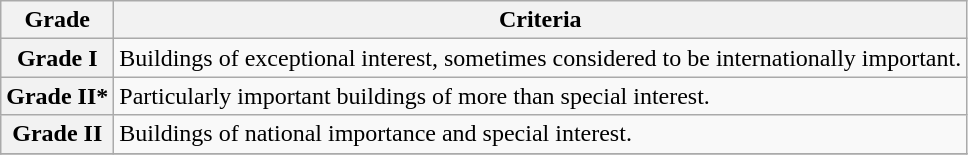<table class="wikitable" border="1">
<tr>
<th>Grade</th>
<th>Criteria</th>
</tr>
<tr>
<th>Grade I</th>
<td>Buildings of exceptional interest, sometimes considered to be internationally important.</td>
</tr>
<tr>
<th>Grade II*</th>
<td>Particularly important buildings of more than special interest.</td>
</tr>
<tr>
<th>Grade II</th>
<td>Buildings of national importance and special interest.</td>
</tr>
<tr>
</tr>
</table>
